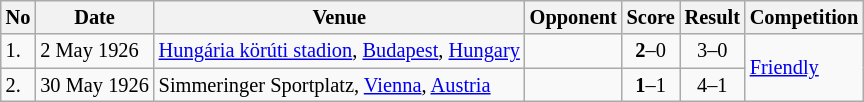<table class="wikitable" style="font-size:85%;">
<tr>
<th>No</th>
<th>Date</th>
<th>Venue</th>
<th>Opponent</th>
<th>Score</th>
<th>Result</th>
<th>Competition</th>
</tr>
<tr>
<td>1.</td>
<td>2 May 1926</td>
<td><a href='#'>Hungária körúti stadion</a>, <a href='#'>Budapest</a>, <a href='#'>Hungary</a></td>
<td></td>
<td align=center><strong>2</strong>–0</td>
<td align=center>3–0</td>
<td rowspan="2"><a href='#'>Friendly</a></td>
</tr>
<tr>
<td>2.</td>
<td>30 May 1926</td>
<td>Simmeringer Sportplatz, <a href='#'>Vienna</a>, <a href='#'>Austria</a></td>
<td></td>
<td align=center><strong>1</strong>–1</td>
<td align=center>4–1</td>
</tr>
</table>
